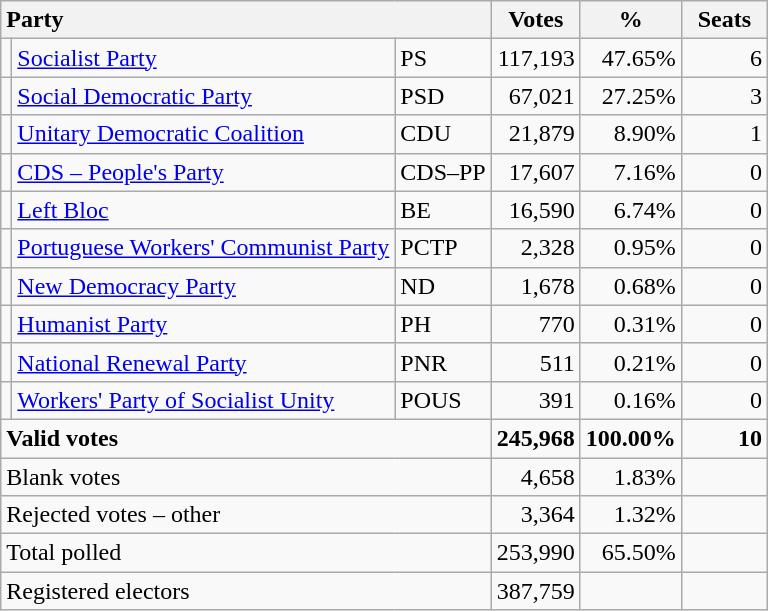<table class="wikitable" border="1" style="text-align:right;">
<tr>
<th style="text-align:left;" colspan=3>Party</th>
<th align=center width="50">Votes</th>
<th align=center width="50">%</th>
<th align=center width="50">Seats</th>
</tr>
<tr>
<td></td>
<td align=left><a href='#'>Socialist Party</a></td>
<td align=left>PS</td>
<td>117,193</td>
<td>47.65%</td>
<td>6</td>
</tr>
<tr>
<td></td>
<td align=left><a href='#'>Social Democratic Party</a></td>
<td align=left>PSD</td>
<td>67,021</td>
<td>27.25%</td>
<td>3</td>
</tr>
<tr>
<td></td>
<td align=left style="white-space: nowrap;"><a href='#'>Unitary Democratic Coalition</a></td>
<td align=left>CDU</td>
<td>21,879</td>
<td>8.90%</td>
<td>1</td>
</tr>
<tr>
<td></td>
<td align=left><a href='#'>CDS – People's Party</a></td>
<td align=left style="white-space: nowrap;">CDS–PP</td>
<td>17,607</td>
<td>7.16%</td>
<td>0</td>
</tr>
<tr>
<td></td>
<td align=left><a href='#'>Left Bloc</a></td>
<td align=left>BE</td>
<td>16,590</td>
<td>6.74%</td>
<td>0</td>
</tr>
<tr>
<td></td>
<td align=left><a href='#'>Portuguese Workers' Communist Party</a></td>
<td align=left>PCTP</td>
<td>2,328</td>
<td>0.95%</td>
<td>0</td>
</tr>
<tr>
<td></td>
<td align=left><a href='#'>New Democracy Party</a></td>
<td align=left>ND</td>
<td>1,678</td>
<td>0.68%</td>
<td>0</td>
</tr>
<tr>
<td></td>
<td align=left><a href='#'>Humanist Party</a></td>
<td align=left>PH</td>
<td>770</td>
<td>0.31%</td>
<td>0</td>
</tr>
<tr>
<td></td>
<td align=left><a href='#'>National Renewal Party</a></td>
<td align=left>PNR</td>
<td>511</td>
<td>0.21%</td>
<td>0</td>
</tr>
<tr>
<td></td>
<td align=left><a href='#'>Workers' Party of Socialist Unity</a></td>
<td align=left>POUS</td>
<td>391</td>
<td>0.16%</td>
<td>0</td>
</tr>
<tr style="font-weight:bold">
<td align=left colspan=3>Valid votes</td>
<td>245,968</td>
<td>100.00%</td>
<td>10</td>
</tr>
<tr>
<td align=left colspan=3>Blank votes</td>
<td>4,658</td>
<td>1.83%</td>
<td></td>
</tr>
<tr>
<td align=left colspan=3>Rejected votes – other</td>
<td>3,364</td>
<td>1.32%</td>
<td></td>
</tr>
<tr>
<td align=left colspan=3>Total polled</td>
<td>253,990</td>
<td>65.50%</td>
<td></td>
</tr>
<tr>
<td align=left colspan=3>Registered electors</td>
<td>387,759</td>
<td></td>
<td></td>
</tr>
</table>
